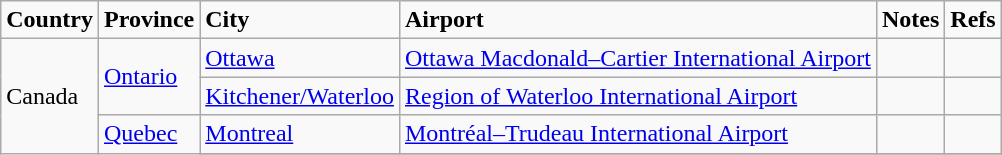<table class="wikitable">
<tr>
<td><strong>Country</strong></td>
<td><strong>Province</strong></td>
<td><strong>City</strong></td>
<td><strong>Airport</strong></td>
<td><strong>Notes</strong></td>
<td><strong>Refs</strong></td>
</tr>
<tr>
<td rowspan="19">Canada</td>
<td rowspan="2"><a href='#'>Ontario</a></td>
<td><a href='#'>Ottawa</a></td>
<td><a href='#'>Ottawa Macdonald–Cartier International Airport</a></td>
<td></td>
<td></td>
</tr>
<tr>
<td><a href='#'>Kitchener/Waterloo</a></td>
<td><a href='#'>Region of Waterloo International Airport</a></td>
<td></td>
<td></td>
</tr>
<tr>
<td rowspan="2"><a href='#'>Quebec</a></td>
<td><a href='#'>Montreal</a></td>
<td><a href='#'>Montréal–Trudeau International Airport</a></td>
<td></td>
<td></td>
</tr>
<tr>
</tr>
</table>
